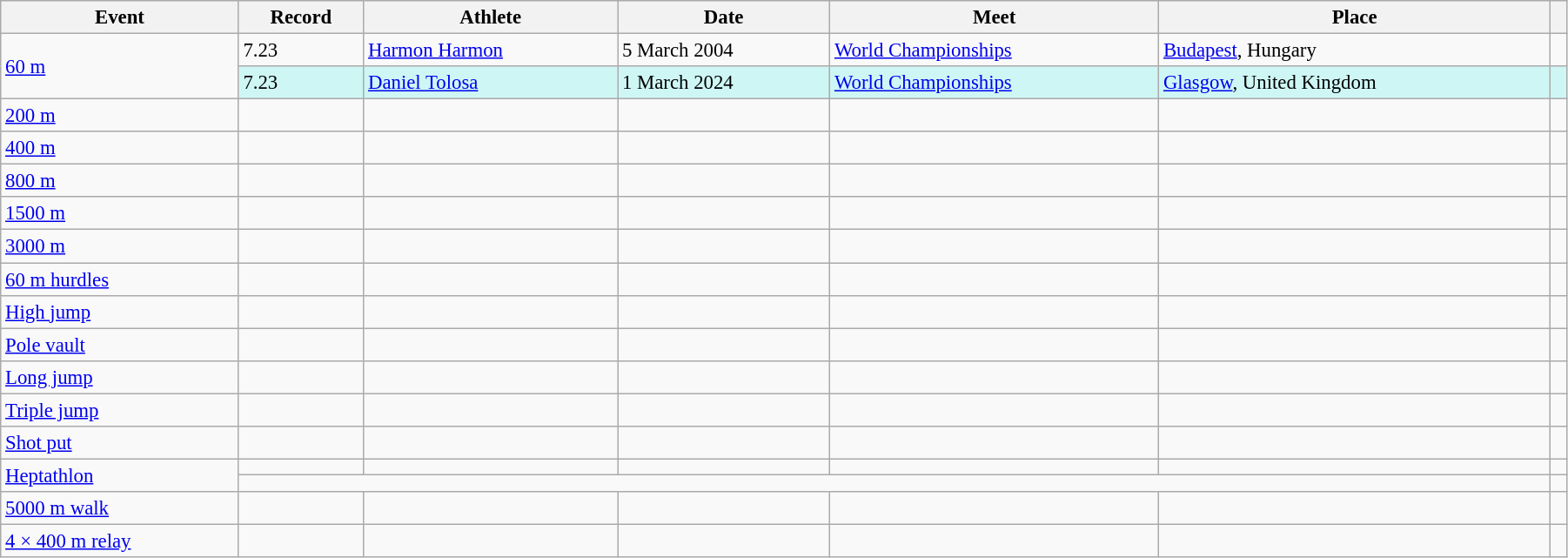<table class="wikitable" style="font-size:95%; width: 95%;">
<tr>
<th>Event</th>
<th>Record</th>
<th>Athlete</th>
<th>Date</th>
<th>Meet</th>
<th>Place</th>
<th></th>
</tr>
<tr>
<td rowspan=2><a href='#'>60 m</a></td>
<td>7.23</td>
<td><a href='#'>Harmon Harmon</a></td>
<td>5 March 2004</td>
<td><a href='#'>World Championships</a></td>
<td><a href='#'>Budapest</a>, Hungary</td>
<td></td>
</tr>
<tr bgcolor=#CEF6F5>
<td>7.23</td>
<td><a href='#'>Daniel Tolosa</a></td>
<td>1 March 2024</td>
<td><a href='#'>World Championships</a></td>
<td><a href='#'>Glasgow</a>, United Kingdom</td>
<td></td>
</tr>
<tr>
<td><a href='#'>200 m</a></td>
<td></td>
<td></td>
<td></td>
<td></td>
<td></td>
<td></td>
</tr>
<tr>
<td><a href='#'>400 m</a></td>
<td></td>
<td></td>
<td></td>
<td></td>
<td></td>
<td></td>
</tr>
<tr>
<td><a href='#'>800 m</a></td>
<td></td>
<td></td>
<td></td>
<td></td>
<td></td>
<td></td>
</tr>
<tr>
<td><a href='#'>1500 m</a></td>
<td></td>
<td></td>
<td></td>
<td></td>
<td></td>
<td></td>
</tr>
<tr>
<td><a href='#'>3000 m</a></td>
<td></td>
<td></td>
<td></td>
<td></td>
<td></td>
<td></td>
</tr>
<tr>
<td><a href='#'>60 m hurdles</a></td>
<td></td>
<td></td>
<td></td>
<td></td>
<td></td>
<td></td>
</tr>
<tr>
<td><a href='#'>High jump</a></td>
<td></td>
<td></td>
<td></td>
<td></td>
<td></td>
<td></td>
</tr>
<tr>
<td><a href='#'>Pole vault</a></td>
<td></td>
<td></td>
<td></td>
<td></td>
<td></td>
<td></td>
</tr>
<tr>
<td><a href='#'>Long jump</a></td>
<td></td>
<td></td>
<td></td>
<td></td>
<td></td>
<td></td>
</tr>
<tr>
<td><a href='#'>Triple jump</a></td>
<td></td>
<td></td>
<td></td>
<td></td>
<td></td>
<td></td>
</tr>
<tr>
<td><a href='#'>Shot put</a></td>
<td></td>
<td></td>
<td></td>
<td></td>
<td></td>
<td></td>
</tr>
<tr>
<td rowspan=2><a href='#'>Heptathlon</a></td>
<td></td>
<td></td>
<td></td>
<td></td>
<td></td>
<td></td>
</tr>
<tr>
<td colspan=5></td>
<td></td>
</tr>
<tr>
<td><a href='#'>5000 m walk</a></td>
<td></td>
<td></td>
<td></td>
<td></td>
<td></td>
<td></td>
</tr>
<tr>
<td><a href='#'>4 × 400 m relay</a></td>
<td></td>
<td></td>
<td></td>
<td></td>
<td></td>
<td></td>
</tr>
</table>
